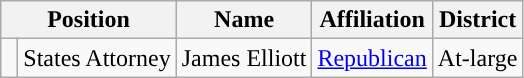<table class=wikitable>
<tr>
<th colspan="2" style="text-align:center; vertical-align:bottom;">Position</th>
<th style="text-align:center;">Name</th>
<th valign=bottom>Affiliation</th>
<th style="vertical-align:bottom; text-align:center;">District</th>
</tr>
<tr>
<td style="background-color:"> </td>
<td>States Attorney</td>
<td>James Elliott</td>
<td style="text-align:center;"><a href='#'>Republican</a></td>
<td style="text-align:center;">At-large</td>
</tr>
</table>
